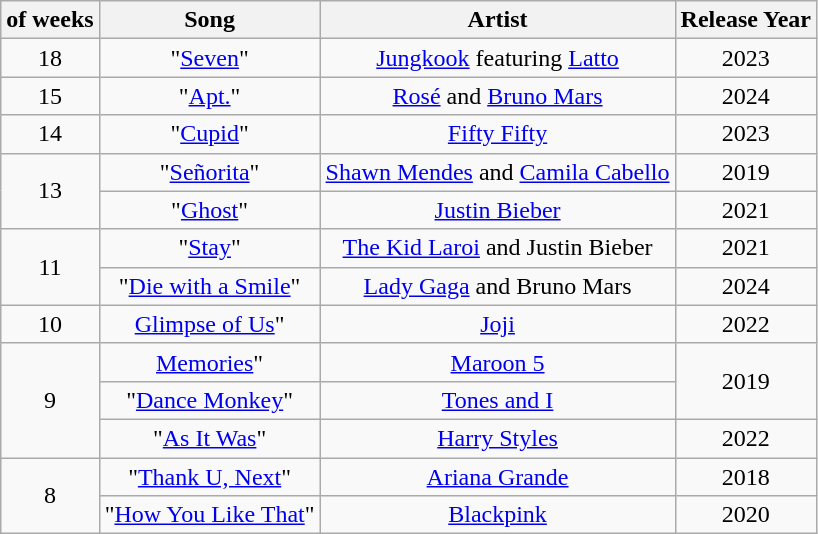<table class="wikitable" style="text-align: center;">
<tr>
<th> of weeks</th>
<th>Song</th>
<th>Artist</th>
<th>Release Year</th>
</tr>
<tr>
<td>18</td>
<td>"<a href='#'>Seven</a>"</td>
<td><a href='#'>Jungkook</a> featuring <a href='#'>Latto</a></td>
<td>2023</td>
</tr>
<tr>
<td>15</td>
<td>"<a href='#'>Apt.</a>"</td>
<td><a href='#'>Rosé</a> and <a href='#'>Bruno Mars</a></td>
<td>2024</td>
</tr>
<tr>
<td>14</td>
<td>"<a href='#'>Cupid</a>"</td>
<td><a href='#'>Fifty Fifty</a></td>
<td>2023</td>
</tr>
<tr>
<td rowspan="2">13</td>
<td>"<a href='#'>Señorita</a>"</td>
<td><a href='#'>Shawn Mendes</a> and <a href='#'>Camila Cabello</a></td>
<td>2019</td>
</tr>
<tr>
<td>"<a href='#'>Ghost</a>"</td>
<td><a href='#'>Justin Bieber</a></td>
<td>2021</td>
</tr>
<tr>
<td rowspan="2">11</td>
<td>"<a href='#'>Stay</a>"</td>
<td><a href='#'>The Kid Laroi</a> and Justin Bieber</td>
<td>2021</td>
</tr>
<tr>
<td>"<a href='#'>Die with a Smile</a>"</td>
<td><a href='#'>Lady Gaga</a> and Bruno Mars</td>
<td>2024</td>
</tr>
<tr>
<td>10</td>
<td><a href='#'>Glimpse of Us</a>"</td>
<td><a href='#'>Joji</a></td>
<td>2022</td>
</tr>
<tr>
<td rowspan="3">9</td>
<td><a href='#'>Memories</a>"</td>
<td><a href='#'>Maroon 5</a></td>
<td rowspan="2">2019</td>
</tr>
<tr>
<td>"<a href='#'>Dance Monkey</a>"</td>
<td><a href='#'>Tones and I</a></td>
</tr>
<tr>
<td>"<a href='#'>As It Was</a>"</td>
<td><a href='#'>Harry Styles</a></td>
<td>2022</td>
</tr>
<tr>
<td rowspan="2">8</td>
<td>"<a href='#'>Thank U, Next</a>"</td>
<td><a href='#'>Ariana Grande</a></td>
<td>2018</td>
</tr>
<tr>
<td>"<a href='#'>How You Like That</a>"</td>
<td><a href='#'>Blackpink</a></td>
<td>2020</td>
</tr>
</table>
